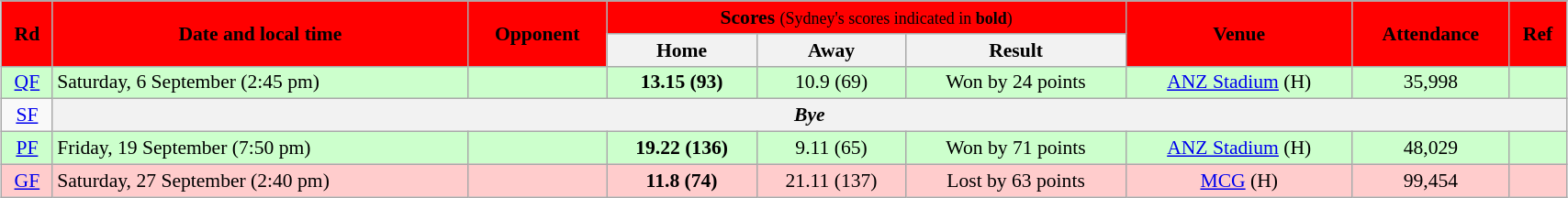<table class="wikitable" style="font-size:90%; text-align:center; width: 90%; margin-left: auto; margin-right: auto;">
<tr>
</tr>
<tr style="background:#FF0000;" >
<td rowspan=2><span><strong>Rd</strong> </span></td>
<td rowspan=2><span><strong>Date and local time</strong></span></td>
<td rowspan=2><span><strong>Opponent</strong></span></td>
<td colspan=3><span><strong>Scores</strong> <small>(Sydney's scores indicated in <strong>bold</strong>)</small></span></td>
<td rowspan=2><span><strong>Venue</strong></span></td>
<td rowspan=2><span><strong>Attendance</strong></span></td>
<td rowspan=2><span><strong>Ref</strong></span></td>
</tr>
<tr>
<th><span>Home</span></th>
<th><span>Away</span></th>
<th><span>Result</span></th>
</tr>
<tr style="background:#cfc;">
<td><a href='#'>QF</a></td>
<td align=left>Saturday, 6 September (2:45 pm)</td>
<td align=left></td>
<td><strong>13.15 (93)</strong></td>
<td>10.9 (69)</td>
<td>Won by 24 points</td>
<td><a href='#'>ANZ Stadium</a> (H)</td>
<td>35,998</td>
<td></td>
</tr>
<tr>
<td><a href='#'>SF</a></td>
<th colspan=8><span><em>Bye</em></span></th>
</tr>
<tr style="background:#cfc;">
<td><a href='#'>PF</a></td>
<td align=left>Friday, 19 September (7:50 pm)</td>
<td align=left></td>
<td><strong>19.22 (136)</strong></td>
<td>9.11 (65)</td>
<td>Won by 71 points</td>
<td><a href='#'>ANZ Stadium</a> (H)</td>
<td>48,029</td>
<td></td>
</tr>
<tr style="background:#fcc;">
<td><a href='#'>GF</a></td>
<td align=left>Saturday, 27 September (2:40 pm)</td>
<td align=left></td>
<td><strong>11.8 (74)</strong></td>
<td>21.11 (137)</td>
<td>Lost by 63 points</td>
<td><a href='#'>MCG</a> (H)</td>
<td>99,454</td>
<td></td>
</tr>
</table>
